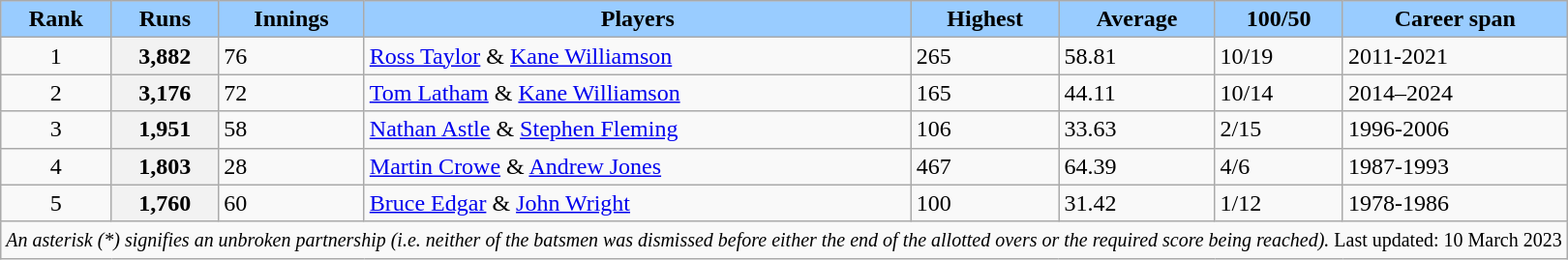<table class="wikitable sortable" style="text-align:centre;">
<tr style="background:#9cf;">
<th style="background:#9cf;" scope="col">Rank</th>
<th scope="col" style="background:#9cf;">Runs</th>
<th scope="col" style="background:#9cf;">Innings</th>
<th scope="col" style="background:#9cf;">Players</th>
<th scope="col" style="background:#9cf;">Highest</th>
<th scope="col" style="background:#9cf;">Average</th>
<th scope="col" style="background:#9cf;">100/50</th>
<th scope="col" style="background:#9cf;">Career span</th>
</tr>
<tr>
<td align=center>1</td>
<th scope-"row">3,882</th>
<td>76</td>
<td><a href='#'>Ross Taylor</a> & <a href='#'>Kane Williamson</a></td>
<td>265</td>
<td>58.81</td>
<td>10/19</td>
<td>2011-2021</td>
</tr>
<tr>
<td align=center>2</td>
<th scope="row">3,176</th>
<td>72</td>
<td><a href='#'>Tom Latham</a> & <a href='#'>Kane Williamson</a> </td>
<td>165</td>
<td>44.11</td>
<td>10/14</td>
<td>2014–2024</td>
</tr>
<tr>
<td align=center>3</td>
<th scope="row">1,951</th>
<td>58</td>
<td><a href='#'>Nathan Astle</a> & <a href='#'>Stephen Fleming</a></td>
<td>106</td>
<td>33.63</td>
<td>2/15</td>
<td>1996-2006</td>
</tr>
<tr>
<td align=center>4</td>
<th scope="row">1,803</th>
<td>28</td>
<td><a href='#'>Martin Crowe</a> & <a href='#'>Andrew Jones</a></td>
<td>467</td>
<td>64.39</td>
<td>4/6</td>
<td>1987-1993</td>
</tr>
<tr>
<td align=center>5</td>
<th scope="row">1,760</th>
<td>60</td>
<td><a href='#'>Bruce Edgar</a> & <a href='#'>John Wright</a></td>
<td>100</td>
<td>31.42</td>
<td>1/12</td>
<td>1978-1986</td>
</tr>
<tr class="sortbottom">
<td scope="row" colspan=9><small> <em>An asterisk (*) signifies an unbroken partnership (i.e. neither of the batsmen was dismissed before either the end of the allotted overs or the required score being reached).</em> Last updated: 10 March 2023</small></td>
</tr>
</table>
